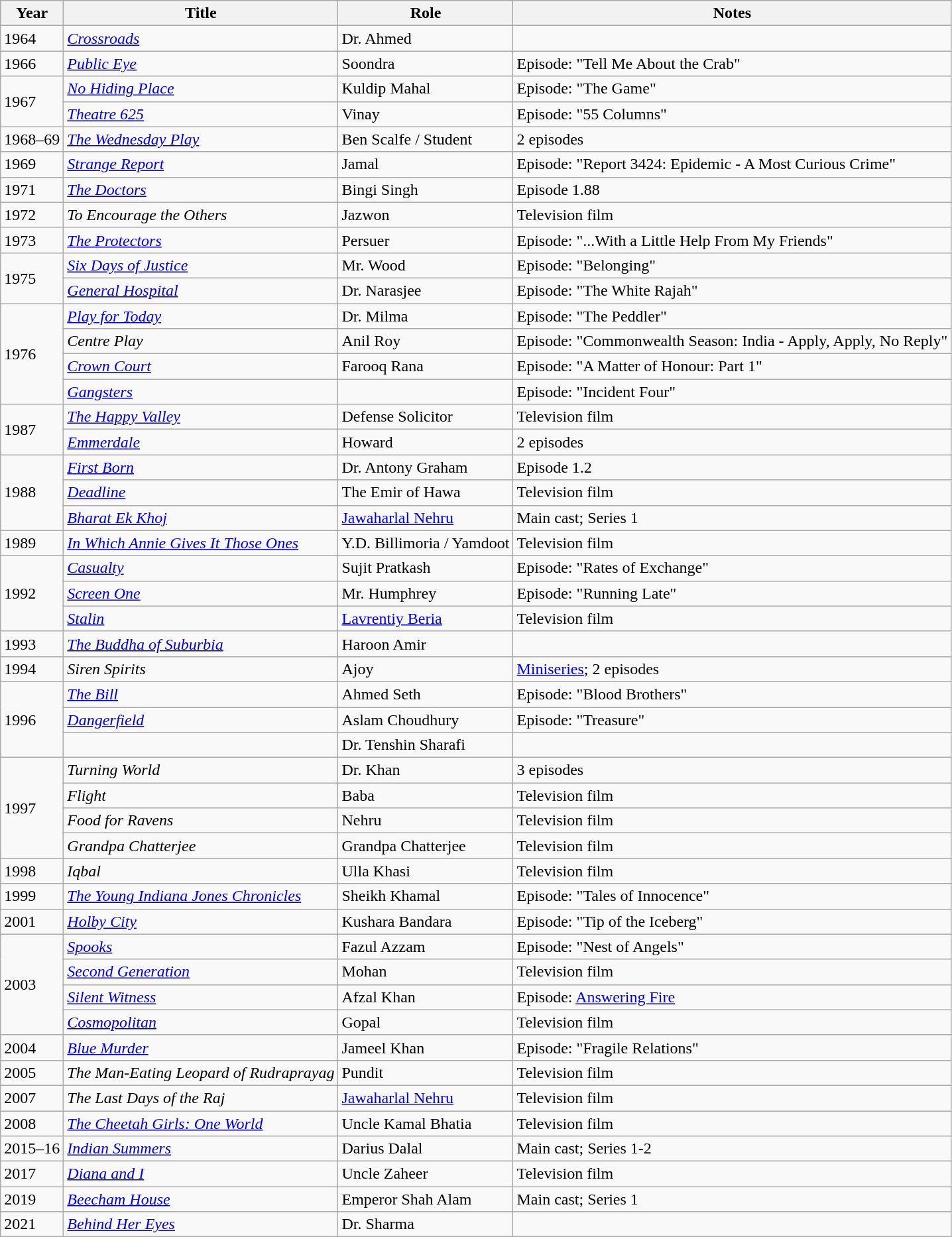<table class="wikitable sortable">
<tr>
<th scope="col">Year</th>
<th scope="col">Title</th>
<th scope="col">Role</th>
<th scope="col" class="unsortable">Notes</th>
</tr>
<tr>
<td>1964</td>
<td><a href='#'><em>Crossroads</em></a></td>
<td>Dr. Ahmed</td>
<td></td>
</tr>
<tr>
<td>1966</td>
<td><a href='#'><em>Public Eye</em></a></td>
<td>Soondra</td>
<td>Episode: "Tell Me About the Crab"</td>
</tr>
<tr>
<td rowspan="2">1967</td>
<td><em><a href='#'>No Hiding Place</a></em></td>
<td>Kuldip Mahal</td>
<td>Episode: "The Game"</td>
</tr>
<tr>
<td><em><a href='#'>Theatre 625</a></em></td>
<td>Vinay</td>
<td>Episode: "55 Columns"</td>
</tr>
<tr>
<td>1968–69</td>
<td data-sort-value="Wednesday Play, The"><em><a href='#'>The Wednesday Play</a></em></td>
<td>Ben Scalfe / Student</td>
<td>2 episodes</td>
</tr>
<tr>
<td>1969</td>
<td><em><a href='#'>Strange Report</a></em></td>
<td>Jamal</td>
<td>Episode: "Report 3424: Epidemic - A Most Curious Crime"</td>
</tr>
<tr>
<td>1971</td>
<td data-sort-value="Doctors, The"><a href='#'><em>The Doctors</em></a></td>
<td>Bingi Singh</td>
<td>Episode 1.88</td>
</tr>
<tr>
<td>1972</td>
<td><em>To Encourage the Others</em></td>
<td>Jazwon</td>
<td>Television film</td>
</tr>
<tr>
<td>1973</td>
<td data-sort-value="Protectors, The"><em><a href='#'>The Protectors</a></em></td>
<td>Persuer</td>
<td>Episode: "...With a Little Help From My Friends"</td>
</tr>
<tr>
<td rowspan="2">1975</td>
<td><em><a href='#'>Six Days of Justice</a></em></td>
<td>Mr. Wood</td>
<td>Episode: "Belonging"</td>
</tr>
<tr>
<td><a href='#'><em>General Hospital</em></a></td>
<td>Dr. Narasjee</td>
<td>Episode: "The White Rajah"</td>
</tr>
<tr>
<td rowspan="4">1976</td>
<td><em><a href='#'>Play for Today</a></em></td>
<td>Dr. Milma</td>
<td>Episode: "The Peddler"</td>
</tr>
<tr>
<td><em>Centre Play</em></td>
<td>Anil Roy</td>
<td>Episode: "Commonwealth Season: India - Apply, Apply, No Reply"</td>
</tr>
<tr>
<td><a href='#'><em>Crown Court</em></a></td>
<td>Farooq Rana</td>
<td>Episode: "A Matter of Honour: Part 1"</td>
</tr>
<tr>
<td><em><a href='#'>Gangsters</a></em></td>
<td></td>
<td>Episode: "Incident Four"</td>
</tr>
<tr>
<td rowspan="2">1987</td>
<td data-sort-value="Happy Valley, The"><em><a href='#'>The Happy Valley</a></em></td>
<td>Defense Solicitor</td>
<td>Television film</td>
</tr>
<tr>
<td><em><a href='#'>Emmerdale</a></em></td>
<td>Howard</td>
<td>2 episodes</td>
</tr>
<tr>
<td rowspan="3">1988</td>
<td><a href='#'><em>First Born</em></a></td>
<td>Dr. Antony Graham</td>
<td>Episode 1.2</td>
</tr>
<tr>
<td><a href='#'><em>Deadline</em></a></td>
<td>The Emir of Hawa</td>
<td>Television film</td>
</tr>
<tr>
<td><em><a href='#'>Bharat Ek Khoj</a></em></td>
<td><a href='#'>Jawaharlal Nehru</a></td>
<td>Main cast; Series 1</td>
</tr>
<tr>
<td>1989</td>
<td><em><a href='#'>In Which Annie Gives It Those Ones</a></em></td>
<td>Y.D. Billimoria / Yamdoot</td>
<td>Television film</td>
</tr>
<tr>
<td rowspan="3">1992</td>
<td><a href='#'><em>Casualty</em></a></td>
<td>Sujit Pratkash</td>
<td>Episode: "Rates of Exchange"</td>
</tr>
<tr>
<td><em><a href='#'>Screen One</a></em></td>
<td>Mr. Humphrey</td>
<td>Episode: "Running Late"</td>
</tr>
<tr>
<td><em><a href='#'>Stalin</a></em></td>
<td><a href='#'>Lavrentiy Beria</a></td>
<td>Television film</td>
</tr>
<tr>
<td>1993</td>
<td data-sort-value="Buddha of Suburbia, The"><a href='#'><em>The Buddha of Suburbia</em></a></td>
<td>Haroon Amir</td>
<td></td>
</tr>
<tr>
<td>1994</td>
<td><em>Siren Spirits</em></td>
<td>Ajoy</td>
<td><a href='#'>Miniseries</a>; 2 episodes</td>
</tr>
<tr>
<td rowspan="3">1996</td>
<td data-sort-value="Bill, The"><em><a href='#'>The Bill</a></em></td>
<td>Ahmed Seth</td>
<td>Episode: "Blood Brothers"</td>
</tr>
<tr>
<td><a href='#'><em>Dangerfield</em></a></td>
<td>Aslam Choudhury</td>
<td>Episode: "Treasure"</td>
</tr>
<tr>
<td><em></em></td>
<td>Dr. Tenshin Sharafi</td>
<td></td>
</tr>
<tr>
<td rowspan="4">1997</td>
<td><em>Turning World</em></td>
<td>Dr. Khan</td>
<td>3 episodes</td>
</tr>
<tr>
<td><em>Flight</em></td>
<td>Baba</td>
<td>Television film</td>
</tr>
<tr>
<td><em>Food for Ravens</em></td>
<td>Nehru</td>
<td>Television film</td>
</tr>
<tr>
<td><em>Grandpa Chatterjee</em></td>
<td>Grandpa Chatterjee</td>
<td>Television film</td>
</tr>
<tr>
<td>1998</td>
<td><em>Iqbal</em></td>
<td>Ulla Khasi</td>
<td>Television film</td>
</tr>
<tr>
<td>1999</td>
<td data-sort-value="Young Indiana Jones Chronicles, The"><em><a href='#'>The Young Indiana Jones Chronicles</a></em></td>
<td>Sheikh Khamal</td>
<td>Episode: "Tales of Innocence"</td>
</tr>
<tr>
<td>2001</td>
<td><em><a href='#'>Holby City</a></em></td>
<td>Kushara Bandara</td>
<td>Episode: "Tip of the Iceberg"</td>
</tr>
<tr>
<td rowspan="4">2003</td>
<td><a href='#'><em>Spooks</em></a></td>
<td>Fazul Azzam</td>
<td>Episode: "Nest of Angels"</td>
</tr>
<tr>
<td><a href='#'><em>Second Generation</em></a></td>
<td>Mohan</td>
<td>Television film</td>
</tr>
<tr>
<td><em><a href='#'>Silent Witness</a></em></td>
<td>Afzal Khan</td>
<td>Episode: <a href='#'>Answering Fire</a></td>
</tr>
<tr>
<td><em><a href='#'>Cosmopolitan</a></em></td>
<td>Gopal</td>
<td>Television film</td>
</tr>
<tr>
<td>2004</td>
<td><a href='#'><em>Blue Murder</em></a></td>
<td>Jameel Khan</td>
<td>Episode: "Fragile Relations"</td>
</tr>
<tr>
<td>2005</td>
<td data-sort-value="Man-Eating Leopard of Rudraprayag, The"><em>The Man-Eating Leopard of Rudraprayag</em></td>
<td>Pundit</td>
<td>Television film</td>
</tr>
<tr>
<td>2007</td>
<td data-sort-value="Last Days of the Raj, The"><em>The Last Days of the Raj</em></td>
<td><a href='#'>Jawaharlal Nehru</a></td>
<td>Television film</td>
</tr>
<tr>
<td>2008</td>
<td data-sort-value="Cheetah Girls: One World, The"><em><a href='#'>The Cheetah Girls: One World</a></em></td>
<td>Uncle Kamal Bhatia</td>
<td>Television film</td>
</tr>
<tr>
<td>2015–16</td>
<td><em><a href='#'>Indian Summers</a></em></td>
<td>Darius Dalal</td>
<td>Main cast; Series 1-2</td>
</tr>
<tr>
<td>2017</td>
<td><em><a href='#'>Diana and I</a></em></td>
<td>Uncle Zaheer</td>
<td>Television film</td>
</tr>
<tr>
<td>2019</td>
<td><em><a href='#'>Beecham House</a></em></td>
<td>Emperor Shah Alam</td>
<td>Main cast; Series 1</td>
</tr>
<tr>
<td>2021</td>
<td><em><a href='#'>Behind Her Eyes</a></em></td>
<td>Dr. Sharma</td>
<td></td>
</tr>
</table>
